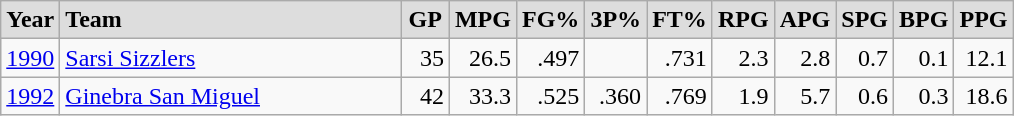<table class="wikitable" style="text-align: left">
<tr>
<th style="background:#dddddd; width:30px">Year</th>
<th style="text-align:left; background:#dddddd; width:220px">Team</th>
<th style="background:#dddddd; width:25px">GP</th>
<th style="background:#dddddd; width:25px">MPG</th>
<th style="background:#dddddd; width:25px">FG%</th>
<th style="background:#dddddd; width:25px">3P%</th>
<th style="background:#dddddd; width:25px">FT%</th>
<th style="background:#dddddd; width:25px">RPG</th>
<th style="background:#dddddd; width:25px">APG</th>
<th style="background:#dddddd; width:25px">SPG</th>
<th style="background:#dddddd; width:25px">BPG</th>
<th style="background:#dddddd; width:25px">PPG</th>
</tr>
<tr>
<td><a href='#'>1990</a></td>
<td><a href='#'>Sarsi Sizzlers</a></td>
<td style="text-align:right;">35</td>
<td style="text-align:right;">26.5</td>
<td style="text-align:right;">.497</td>
<td style="text-align:right;"></td>
<td style="text-align:right;">.731</td>
<td style="text-align:right;">2.3</td>
<td style="text-align:right;">2.8</td>
<td style="text-align:right;">0.7</td>
<td style="text-align:right;">0.1</td>
<td style="text-align:right;">12.1</td>
</tr>
<tr>
<td><a href='#'>1992</a></td>
<td><a href='#'>Ginebra San Miguel</a></td>
<td style="text-align:right;">42</td>
<td style="text-align:right;">33.3</td>
<td style="text-align:right;">.525</td>
<td style="text-align:right;">.360</td>
<td style="text-align:right;">.769</td>
<td style="text-align:right;">1.9</td>
<td style="text-align:right;">5.7</td>
<td style="text-align:right;">0.6</td>
<td style="text-align:right;">0.3</td>
<td style="text-align:right;">18.6</td>
</tr>
</table>
